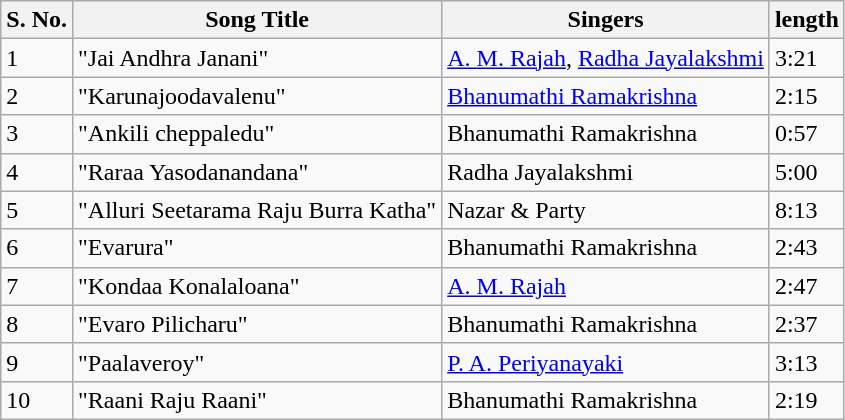<table class="wikitable">
<tr>
<th>S. No.</th>
<th>Song Title</th>
<th>Singers</th>
<th>length</th>
</tr>
<tr>
<td>1</td>
<td>"Jai Andhra Janani"</td>
<td><a href='#'>A. M. Rajah</a>, <a href='#'>Radha Jayalakshmi</a></td>
<td>3:21</td>
</tr>
<tr>
<td>2</td>
<td>"Karunajoodavalenu"</td>
<td><a href='#'>Bhanumathi Ramakrishna</a></td>
<td>2:15</td>
</tr>
<tr>
<td>3</td>
<td>"Ankili cheppaledu"</td>
<td>Bhanumathi Ramakrishna</td>
<td>0:57</td>
</tr>
<tr>
<td>4</td>
<td>"Raraa Yasodanandana"</td>
<td>Radha Jayalakshmi</td>
<td>5:00</td>
</tr>
<tr>
<td>5</td>
<td>"Alluri Seetarama Raju Burra Katha"</td>
<td>Nazar & Party</td>
<td>8:13</td>
</tr>
<tr>
<td>6</td>
<td>"Evarura"</td>
<td>Bhanumathi Ramakrishna</td>
<td>2:43</td>
</tr>
<tr>
<td>7</td>
<td>"Kondaa Konalaloana"</td>
<td><a href='#'>A. M. Rajah</a></td>
<td>2:47</td>
</tr>
<tr>
<td>8</td>
<td>"Evaro Pilicharu"</td>
<td>Bhanumathi Ramakrishna</td>
<td>2:37</td>
</tr>
<tr>
<td>9</td>
<td>"Paalaveroy"</td>
<td><a href='#'>P. A. Periyanayaki</a></td>
<td>3:13</td>
</tr>
<tr>
<td>10</td>
<td>"Raani Raju Raani"</td>
<td>Bhanumathi Ramakrishna</td>
<td>2:19</td>
</tr>
</table>
